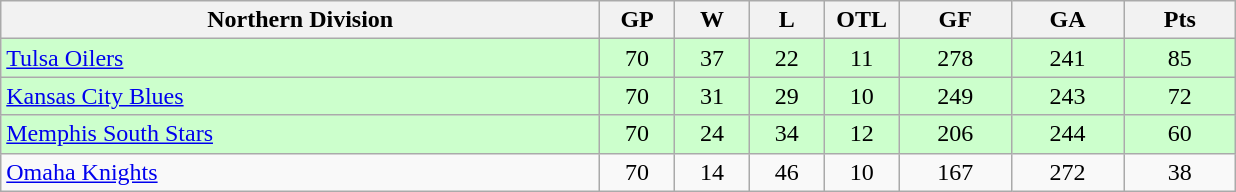<table class="wikitable">
<tr>
<th width="40%" bgcolor="#e0e0e0">Northern Division</th>
<th width="5%" bgcolor="#e0e0e0">GP</th>
<th width="5%" bgcolor="#e0e0e0">W</th>
<th width="5%" bgcolor="#e0e0e0">L</th>
<th width="5%" bgcolor="#e0e0e0">OTL</th>
<th width="7.5%" bgcolor="#e0e0e0">GF</th>
<th width="7.5%" bgcolor="#e0e0e0">GA</th>
<th width="7.5%" bgcolor="#e0e0e0">Pts</th>
</tr>
<tr align="center" bgcolor="#CCFFCC">
<td align="left"><a href='#'>Tulsa Oilers</a></td>
<td>70</td>
<td>37</td>
<td>22</td>
<td>11</td>
<td>278</td>
<td>241</td>
<td>85</td>
</tr>
<tr align="center" bgcolor="#CCFFCC">
<td align="left"><a href='#'>Kansas City Blues</a></td>
<td>70</td>
<td>31</td>
<td>29</td>
<td>10</td>
<td>249</td>
<td>243</td>
<td>72</td>
</tr>
<tr align="center" bgcolor="#CCFFCC">
<td align="left"><a href='#'>Memphis South Stars</a></td>
<td>70</td>
<td>24</td>
<td>34</td>
<td>12</td>
<td>206</td>
<td>244</td>
<td>60</td>
</tr>
<tr align="center">
<td align="left"><a href='#'>Omaha Knights</a></td>
<td>70</td>
<td>14</td>
<td>46</td>
<td>10</td>
<td>167</td>
<td>272</td>
<td>38</td>
</tr>
</table>
